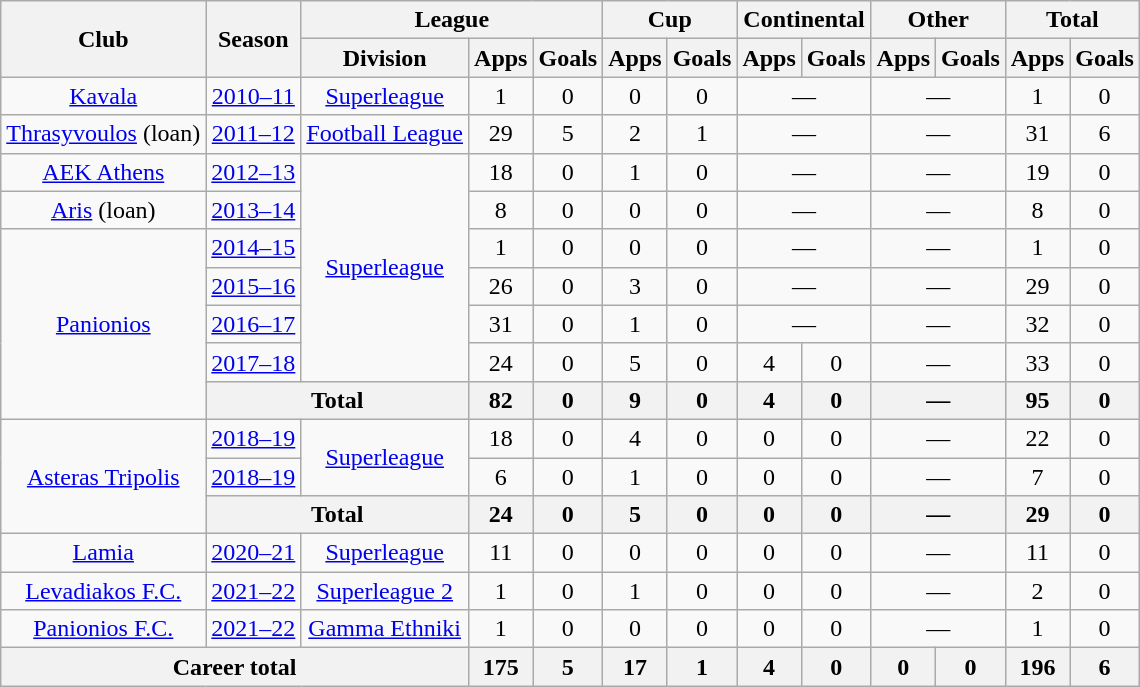<table class="wikitable" style="text-align:center">
<tr>
<th rowspan=2>Club</th>
<th rowspan=2>Season</th>
<th colspan=3>League</th>
<th colspan=2>Cup</th>
<th colspan=2>Continental</th>
<th colspan=2>Other</th>
<th colspan=2>Total</th>
</tr>
<tr>
<th>Division</th>
<th>Apps</th>
<th>Goals</th>
<th>Apps</th>
<th>Goals</th>
<th>Apps</th>
<th>Goals</th>
<th>Apps</th>
<th>Goals</th>
<th>Apps</th>
<th>Goals</th>
</tr>
<tr>
<td><a href='#'>Kavala</a></td>
<td><a href='#'>2010–11</a></td>
<td><a href='#'>Superleague</a></td>
<td>1</td>
<td>0</td>
<td>0</td>
<td>0</td>
<td colspan="2">—</td>
<td colspan="2">—</td>
<td>1</td>
<td>0</td>
</tr>
<tr>
<td><a href='#'>Thrasyvoulos</a> (loan)</td>
<td><a href='#'>2011–12</a></td>
<td><a href='#'>Football League</a></td>
<td>29</td>
<td>5</td>
<td>2</td>
<td>1</td>
<td colspan="2">—</td>
<td colspan="2">—</td>
<td>31</td>
<td>6</td>
</tr>
<tr>
<td><a href='#'>AEK Athens</a></td>
<td><a href='#'>2012–13</a></td>
<td rowspan=6><a href='#'>Superleague</a></td>
<td>18</td>
<td>0</td>
<td>1</td>
<td>0</td>
<td colspan="2">—</td>
<td colspan="2">—</td>
<td>19</td>
<td>0</td>
</tr>
<tr>
<td><a href='#'>Aris</a> (loan)</td>
<td><a href='#'>2013–14</a></td>
<td>8</td>
<td>0</td>
<td>0</td>
<td>0</td>
<td colspan="2">—</td>
<td colspan="2">—</td>
<td>8</td>
<td>0</td>
</tr>
<tr>
<td rowspan=5><a href='#'>Panionios</a></td>
<td><a href='#'>2014–15</a></td>
<td>1</td>
<td>0</td>
<td>0</td>
<td>0</td>
<td colspan="2">—</td>
<td colspan="2">—</td>
<td>1</td>
<td>0</td>
</tr>
<tr>
<td><a href='#'>2015–16</a></td>
<td>26</td>
<td>0</td>
<td>3</td>
<td>0</td>
<td colspan="2">—</td>
<td colspan="2">—</td>
<td>29</td>
<td>0</td>
</tr>
<tr>
<td><a href='#'>2016–17</a></td>
<td>31</td>
<td>0</td>
<td>1</td>
<td>0</td>
<td colspan="2">—</td>
<td colspan="2">—</td>
<td>32</td>
<td>0</td>
</tr>
<tr>
<td><a href='#'>2017–18</a></td>
<td>24</td>
<td>0</td>
<td>5</td>
<td>0</td>
<td>4</td>
<td>0</td>
<td colspan="2">—</td>
<td>33</td>
<td>0</td>
</tr>
<tr>
<th colspan="2">Total</th>
<th>82</th>
<th>0</th>
<th>9</th>
<th>0</th>
<th>4</th>
<th>0</th>
<th colspan="2">—</th>
<th>95</th>
<th>0</th>
</tr>
<tr>
<td rowspan=3><a href='#'>Asteras Tripolis</a></td>
<td><a href='#'>2018–19</a></td>
<td rowspan=2><a href='#'>Superleague</a></td>
<td>18</td>
<td>0</td>
<td>4</td>
<td>0</td>
<td>0</td>
<td>0</td>
<td colspan="2">—</td>
<td>22</td>
<td>0</td>
</tr>
<tr>
<td><a href='#'>2018–19</a></td>
<td>6</td>
<td>0</td>
<td>1</td>
<td>0</td>
<td>0</td>
<td>0</td>
<td colspan="2">—</td>
<td>7</td>
<td>0</td>
</tr>
<tr>
<th colspan="2">Total</th>
<th>24</th>
<th>0</th>
<th>5</th>
<th>0</th>
<th>0</th>
<th>0</th>
<th colspan="2">—</th>
<th>29</th>
<th>0</th>
</tr>
<tr>
<td><a href='#'>Lamia</a></td>
<td><a href='#'>2020–21</a></td>
<td><a href='#'>Superleague</a></td>
<td>11</td>
<td>0</td>
<td>0</td>
<td>0</td>
<td>0</td>
<td>0</td>
<td colspan="2">—</td>
<td>11</td>
<td>0</td>
</tr>
<tr>
<td><a href='#'>Levadiakos F.C.</a></td>
<td><a href='#'>2021–22</a></td>
<td><a href='#'>Superleague 2</a></td>
<td>1</td>
<td>0</td>
<td>1</td>
<td>0</td>
<td>0</td>
<td>0</td>
<td colspan="2">—</td>
<td>2</td>
<td>0</td>
</tr>
<tr>
<td><a href='#'>Panionios F.C.</a></td>
<td><a href='#'>2021–22</a></td>
<td><a href='#'>Gamma Ethniki</a></td>
<td>1</td>
<td>0</td>
<td>0</td>
<td>0</td>
<td>0</td>
<td>0</td>
<td colspan="2">—</td>
<td>1</td>
<td>0</td>
</tr>
<tr>
<th colspan="3">Career total</th>
<th>175</th>
<th>5</th>
<th>17</th>
<th>1</th>
<th>4</th>
<th>0</th>
<th>0</th>
<th>0</th>
<th>196</th>
<th>6</th>
</tr>
</table>
